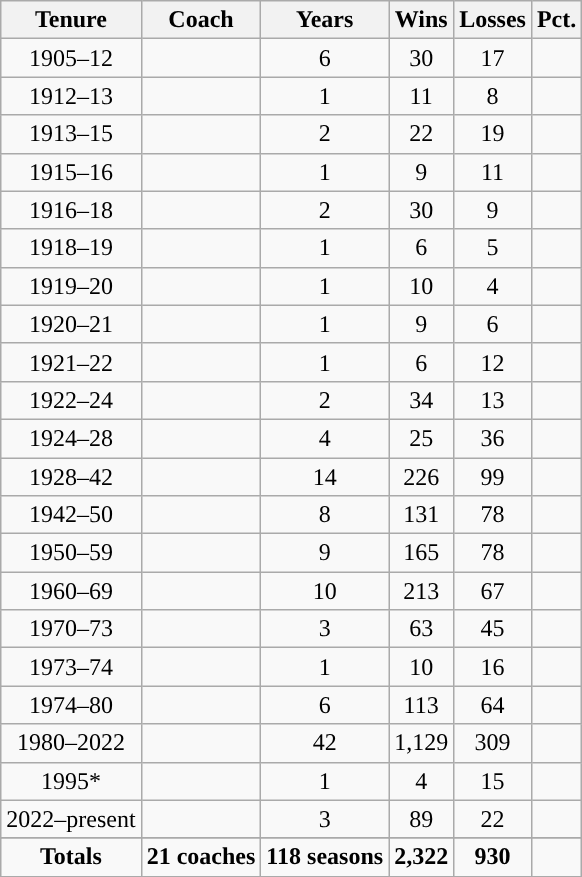<table class="wikitable sortable" style="text-align:center">
<tr>
<th>Tenure</th>
<th>Coach</th>
<th>Years</th>
<th>Wins</th>
<th>Losses</th>
<th>Pct.</th>
</tr>
<tr>
<td>1905–12</td>
<td></td>
<td>6</td>
<td>30</td>
<td>17</td>
<td></td>
</tr>
<tr>
<td>1912–13</td>
<td></td>
<td>1</td>
<td>11</td>
<td>8</td>
<td></td>
</tr>
<tr>
<td>1913–15</td>
<td></td>
<td>2</td>
<td>22</td>
<td>19</td>
<td></td>
</tr>
<tr>
<td>1915–16</td>
<td></td>
<td>1</td>
<td>9</td>
<td>11</td>
<td></td>
</tr>
<tr>
<td>1916–18</td>
<td></td>
<td>2</td>
<td>30</td>
<td>9</td>
<td></td>
</tr>
<tr>
<td>1918–19</td>
<td></td>
<td>1</td>
<td>6</td>
<td>5</td>
<td></td>
</tr>
<tr>
<td>1919–20</td>
<td></td>
<td>1</td>
<td>10</td>
<td>4</td>
<td></td>
</tr>
<tr>
<td>1920–21</td>
<td></td>
<td>1</td>
<td>9</td>
<td>6</td>
<td></td>
</tr>
<tr>
<td>1921–22</td>
<td></td>
<td>1</td>
<td>6</td>
<td>12</td>
<td></td>
</tr>
<tr>
<td>1922–24</td>
<td></td>
<td>2</td>
<td>34</td>
<td>13</td>
<td></td>
</tr>
<tr>
<td>1924–28</td>
<td></td>
<td>4</td>
<td>25</td>
<td>36</td>
<td></td>
</tr>
<tr>
<td>1928–42</td>
<td></td>
<td>14</td>
<td>226</td>
<td>99</td>
<td></td>
</tr>
<tr>
<td>1942–50</td>
<td></td>
<td>8</td>
<td>131</td>
<td>78</td>
<td></td>
</tr>
<tr>
<td>1950–59</td>
<td></td>
<td>9</td>
<td>165</td>
<td>78</td>
<td></td>
</tr>
<tr>
<td>1960–69</td>
<td></td>
<td>10</td>
<td>213</td>
<td>67</td>
<td></td>
</tr>
<tr>
<td>1970–73</td>
<td></td>
<td>3</td>
<td>63</td>
<td>45</td>
<td></td>
</tr>
<tr>
<td>1973–74</td>
<td></td>
<td>1</td>
<td>10</td>
<td>16</td>
<td></td>
</tr>
<tr>
<td>1974–80</td>
<td></td>
<td>6</td>
<td>113</td>
<td>64</td>
<td></td>
</tr>
<tr>
<td>1980–2022</td>
<td></td>
<td>42</td>
<td>1,129</td>
<td>309</td>
<td></td>
</tr>
<tr>
<td>1995*</td>
<td></td>
<td>1</td>
<td>4</td>
<td>15</td>
<td></td>
</tr>
<tr>
<td>2022–present</td>
<td></td>
<td>3</td>
<td>89</td>
<td>22</td>
<td></td>
</tr>
<tr>
</tr>
<tr class="sortbottom" style="font-weight:bold; ">
<td>Totals</td>
<td>21 coaches</td>
<td>118 seasons</td>
<td>2,322</td>
<td>930</td>
<td></td>
</tr>
<tr>
</tr>
</table>
